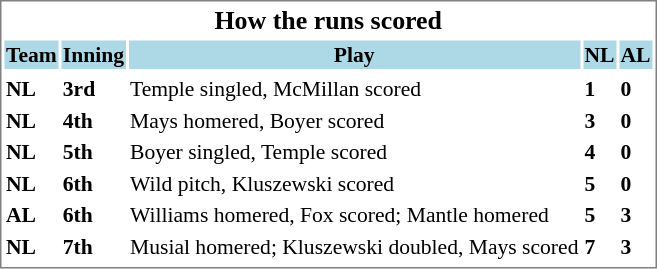<table cellpadding="1" style="width:auto;font-size: 90%; border: 1px solid gray;">
<tr align="center" style="font-size: larger;">
<th colspan=6>How the runs scored</th>
</tr>
<tr style="background:lightblue;">
<th>Team</th>
<th>Inning</th>
<th>Play</th>
<th>NL</th>
<th>AL</th>
</tr>
<tr align="center" style="vertical-align: middle;" style="background:lightblue;">
</tr>
<tr>
<td><strong>NL</strong></td>
<td><strong>3rd</strong></td>
<td>Temple singled, McMillan scored</td>
<td><strong>1</strong></td>
<td><strong>0</strong></td>
</tr>
<tr>
<td><strong>NL</strong></td>
<td><strong>4th</strong></td>
<td>Mays homered, Boyer scored</td>
<td><strong>3</strong></td>
<td><strong>0</strong></td>
</tr>
<tr>
<td><strong>NL</strong></td>
<td><strong>5th</strong></td>
<td>Boyer singled, Temple scored</td>
<td><strong>4</strong></td>
<td><strong>0</strong></td>
</tr>
<tr>
<td><strong>NL</strong></td>
<td><strong>6th</strong></td>
<td>Wild pitch, Kluszewski scored</td>
<td><strong>5</strong></td>
<td><strong>0</strong></td>
</tr>
<tr>
<td><strong>AL</strong></td>
<td><strong>6th</strong></td>
<td>Williams homered, Fox scored; Mantle homered</td>
<td><strong>5</strong></td>
<td><strong>3</strong></td>
</tr>
<tr>
<td><strong>NL</strong></td>
<td><strong>7th</strong></td>
<td>Musial homered; Kluszewski doubled, Mays scored</td>
<td><strong>7</strong></td>
<td><strong>3</strong></td>
</tr>
<tr>
</tr>
</table>
